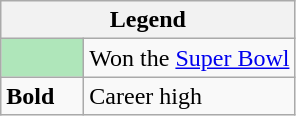<table class="wikitable">
<tr>
<th colspan="2">Legend</th>
</tr>
<tr>
<td style="background:#afe6ba; width:3em;"></td>
<td>Won the <a href='#'>Super Bowl</a></td>
</tr>
<tr>
<td><strong>Bold</strong></td>
<td>Career high</td>
</tr>
</table>
